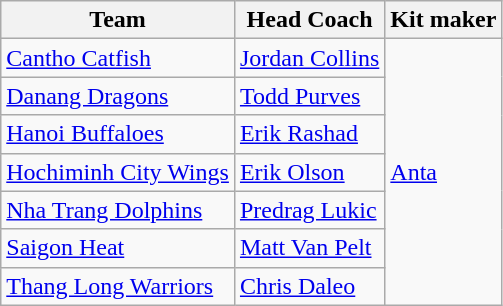<table class="wikitable sortable">
<tr>
<th>Team</th>
<th>Head Coach</th>
<th>Kit maker</th>
</tr>
<tr>
<td><a href='#'>Cantho Catfish</a></td>
<td> <a href='#'>Jordan Collins</a></td>
<td rowspan=7><a href='#'>Anta</a></td>
</tr>
<tr>
<td><a href='#'>Danang Dragons</a></td>
<td> <a href='#'>Todd Purves</a></td>
</tr>
<tr>
<td><a href='#'>Hanoi Buffaloes</a></td>
<td> <a href='#'>Erik Rashad</a></td>
</tr>
<tr>
<td><a href='#'>Hochiminh City Wings</a></td>
<td> <a href='#'>Erik Olson</a></td>
</tr>
<tr>
<td><a href='#'>Nha Trang Dolphins</a></td>
<td> <a href='#'>Predrag Lukic</a></td>
</tr>
<tr>
<td><a href='#'>Saigon Heat</a></td>
<td> <a href='#'>Matt Van Pelt</a></td>
</tr>
<tr>
<td><a href='#'>Thang Long Warriors</a></td>
<td> <a href='#'>Chris Daleo</a></td>
</tr>
</table>
